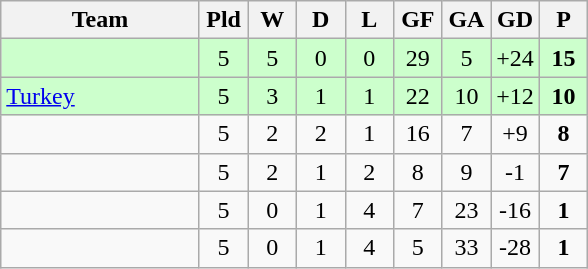<table class="wikitable">
<tr>
<th width=125>Team</th>
<th width=25>Pld</th>
<th width=25>W</th>
<th width=25>D</th>
<th width=25>L</th>
<th width=25>GF</th>
<th width=25>GA</th>
<th width=25>GD</th>
<th width=25>P</th>
</tr>
<tr align=center bgcolor=#ccffcc>
<td align=left></td>
<td>5</td>
<td>5</td>
<td>0</td>
<td>0</td>
<td>29</td>
<td>5</td>
<td>+24</td>
<td><strong>15</strong></td>
</tr>
<tr align=center bgcolor=#ccffcc>
<td align=left> <a href='#'>Turkey</a></td>
<td>5</td>
<td>3</td>
<td>1</td>
<td>1</td>
<td>22</td>
<td>10</td>
<td>+12</td>
<td><strong>10</strong></td>
</tr>
<tr align=center>
<td align=left></td>
<td>5</td>
<td>2</td>
<td>2</td>
<td>1</td>
<td>16</td>
<td>7</td>
<td>+9</td>
<td><strong>8</strong></td>
</tr>
<tr align=center>
<td align=left></td>
<td>5</td>
<td>2</td>
<td>1</td>
<td>2</td>
<td>8</td>
<td>9</td>
<td>-1</td>
<td><strong>7</strong></td>
</tr>
<tr align=center>
<td align=left></td>
<td>5</td>
<td>0</td>
<td>1</td>
<td>4</td>
<td>7</td>
<td>23</td>
<td>-16</td>
<td><strong>1</strong></td>
</tr>
<tr align=center>
<td align=left></td>
<td>5</td>
<td>0</td>
<td>1</td>
<td>4</td>
<td>5</td>
<td>33</td>
<td>-28</td>
<td><strong>1</strong></td>
</tr>
</table>
